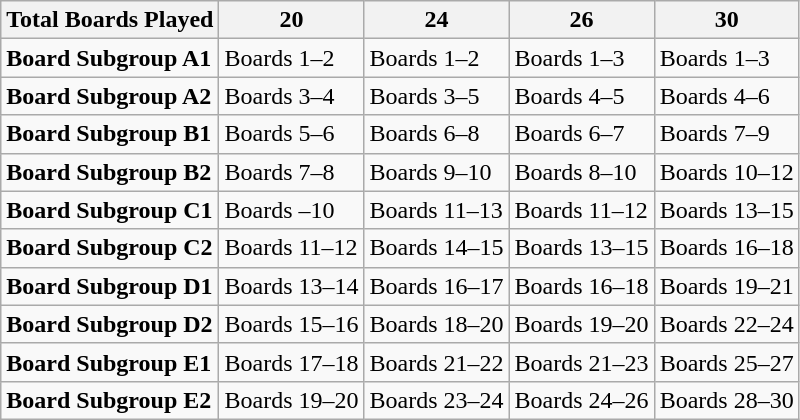<table class="wikitable">
<tr>
<th>Total Boards Played</th>
<th>20</th>
<th>24</th>
<th>26</th>
<th>30</th>
</tr>
<tr>
<td><strong>Board Subgroup A1</strong></td>
<td>Boards 1–2</td>
<td>Boards 1–2</td>
<td>Boards 1–3</td>
<td>Boards 1–3</td>
</tr>
<tr>
<td><strong>Board Subgroup A2</strong></td>
<td>Boards 3–4</td>
<td>Boards 3–5</td>
<td>Boards 4–5</td>
<td>Boards 4–6</td>
</tr>
<tr>
<td><strong>Board Subgroup B1</strong></td>
<td>Boards 5–6</td>
<td>Boards 6–8</td>
<td>Boards 6–7</td>
<td>Boards 7–9</td>
</tr>
<tr>
<td><strong>Board Subgroup B2</strong></td>
<td>Boards 7–8</td>
<td>Boards 9–10</td>
<td>Boards 8–10</td>
<td>Boards 10–12</td>
</tr>
<tr>
<td><strong>Board Subgroup C1</strong></td>
<td>Boards –10</td>
<td>Boards 11–13</td>
<td>Boards 11–12</td>
<td>Boards 13–15</td>
</tr>
<tr>
<td><strong>Board Subgroup C2</strong></td>
<td>Boards 11–12</td>
<td>Boards 14–15</td>
<td>Boards 13–15</td>
<td>Boards 16–18</td>
</tr>
<tr>
<td><strong>Board Subgroup D1</strong></td>
<td>Boards 13–14</td>
<td>Boards 16–17</td>
<td>Boards 16–18</td>
<td>Boards 19–21</td>
</tr>
<tr>
<td><strong>Board Subgroup D2</strong></td>
<td>Boards 15–16</td>
<td>Boards 18–20</td>
<td>Boards 19–20</td>
<td>Boards 22–24</td>
</tr>
<tr>
<td><strong>Board Subgroup E1</strong></td>
<td>Boards 17–18</td>
<td>Boards 21–22</td>
<td>Boards 21–23</td>
<td>Boards 25–27</td>
</tr>
<tr>
<td><strong>Board Subgroup E2</strong></td>
<td>Boards 19–20</td>
<td>Boards 23–24</td>
<td>Boards 24–26</td>
<td>Boards 28–30</td>
</tr>
</table>
